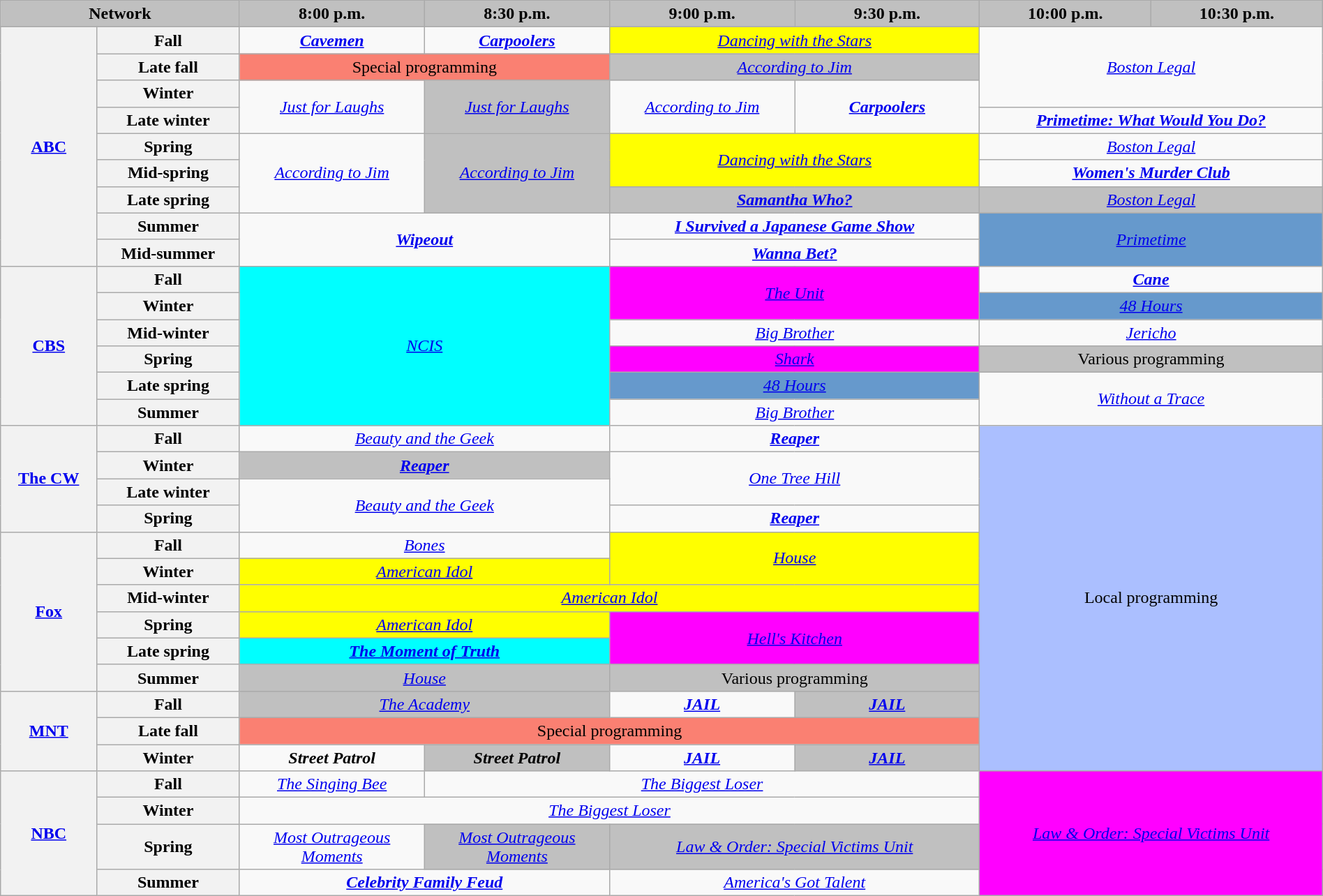<table class="wikitable" style="width:100%;margin-right:0;text-align:center">
<tr>
<th colspan="2" style="background-color:#C0C0C0;text-align:center">Network</th>
<th style="background-color:#C0C0C0;text-align:center;width:14%;">8:00 p.m.</th>
<th style="background-color:#C0C0C0;text-align:center;width:14%;">8:30 p.m.</th>
<th style="background-color:#C0C0C0;text-align:center;width:14%;">9:00 p.m.</th>
<th style="background-color:#C0C0C0;text-align:center;width:14%;">9:30 p.m.</th>
<th style="background-color:#C0C0C0;text-align:center">10:00 p.m.</th>
<th style="background-color:#C0C0C0;text-align:center">10:30 p.m.</th>
</tr>
<tr>
<th rowspan="9"><a href='#'>ABC</a></th>
<th>Fall</th>
<td><strong><em><a href='#'>Cavemen</a></em></strong></td>
<td><strong><em><a href='#'>Carpoolers</a></em></strong></td>
<td colspan="2" style="background:yellow;"><em><a href='#'>Dancing with the Stars</a></em> </td>
<td colspan="2" rowspan="3"><em><a href='#'>Boston Legal</a></em></td>
</tr>
<tr>
<th>Late fall</th>
<td colspan="2" style="background:#FA8072;">Special programming</td>
<td colspan="2" style="background:#C0C0C0;"><em><a href='#'>According to Jim</a></em> </td>
</tr>
<tr>
<th>Winter</th>
<td rowspan="2"><em><a href='#'>Just for Laughs</a></em></td>
<td rowspan="2" style="background:#C0C0C0;"><em><a href='#'>Just for Laughs</a></em> </td>
<td rowspan="2"><em><a href='#'>According to Jim</a></em></td>
<td rowspan="2"><strong><em><a href='#'>Carpoolers</a></em></strong></td>
</tr>
<tr>
<th>Late winter</th>
<td colspan="2"><strong><em><a href='#'>Primetime: What Would You Do?</a></em></strong></td>
</tr>
<tr>
<th>Spring</th>
<td rowspan="3"><em><a href='#'>According to Jim</a></em></td>
<td style="background:#C0C0C0;" rowspan="3"><em><a href='#'>According to Jim</a></em> </td>
<td colspan="2" rowspan="2" style="background:yellow;"><em><a href='#'>Dancing with the Stars</a></em> </td>
<td colspan="2"><em><a href='#'>Boston Legal</a></em></td>
</tr>
<tr>
<th>Mid-spring</th>
<td colspan="2"><strong><em><a href='#'>Women's Murder Club</a></em></strong></td>
</tr>
<tr>
<th>Late spring</th>
<td colspan="2" style="background:#C0C0C0;"><strong><em><a href='#'>Samantha Who?</a></em></strong> </td>
<td colspan="2" style="background:#C0C0C0;"><em><a href='#'>Boston Legal</a></em> </td>
</tr>
<tr>
<th>Summer</th>
<td colspan="2" rowspan="2"><strong><em><a href='#'>Wipeout</a></em></strong></td>
<td colspan="2"><strong><em><a href='#'>I Survived a Japanese Game Show</a></em></strong></td>
<td style="background:#6699CC;" colspan="2" rowspan="2"><em><a href='#'>Primetime</a></em></td>
</tr>
<tr>
<th>Mid-summer</th>
<td colspan="2"><strong><em><a href='#'>Wanna Bet?</a></em></strong></td>
</tr>
<tr>
<th rowspan="6"><a href='#'>CBS</a></th>
<th>Fall</th>
<td rowspan="6" style="background:#00FFFF;" colspan="2"><em><a href='#'>NCIS</a></em> </td>
<td style="background:#FF00FF;" rowspan="2" colspan="2"><em><a href='#'>The Unit</a></em> </td>
<td colspan="2"><strong><em><a href='#'>Cane</a></em></strong></td>
</tr>
<tr>
<th>Winter</th>
<td style="background:#6699CC;" colspan="2"><em><a href='#'>48 Hours</a></em></td>
</tr>
<tr>
<th>Mid-winter</th>
<td colspan="2"><em><a href='#'>Big Brother</a></em></td>
<td colspan="2"><em><a href='#'>Jericho</a></em></td>
</tr>
<tr>
<th>Spring</th>
<td style="background:#FF00FF;" colspan="2"><em><a href='#'>Shark</a></em> </td>
<td style="background:#C0C0C0;" colspan="2">Various programming</td>
</tr>
<tr>
<th>Late spring</th>
<td style="background:#6699CC;" colspan="2"><em><a href='#'>48 Hours</a></em></td>
<td rowspan="2" colspan="2"><em><a href='#'>Without a Trace</a></em></td>
</tr>
<tr>
<th>Summer</th>
<td colspan="2"><em><a href='#'>Big Brother</a></em></td>
</tr>
<tr>
<th rowspan="4"><a href='#'>The CW</a></th>
<th>Fall</th>
<td colspan="2"><em><a href='#'>Beauty and the Geek</a></em></td>
<td colspan="2"><strong><em><a href='#'>Reaper</a></em></strong></td>
<td style="background:#abbfff;" colspan="2" rowspan="13">Local programming</td>
</tr>
<tr>
<th>Winter</th>
<td colspan="2" style="background:#C0C0C0;"><strong><em><a href='#'>Reaper</a></em></strong> </td>
<td colspan="2" rowspan="2"><em><a href='#'>One Tree Hill</a></em></td>
</tr>
<tr>
<th>Late winter</th>
<td colspan="2" rowspan="2"><em><a href='#'>Beauty and the Geek</a></em></td>
</tr>
<tr>
<th>Spring</th>
<td colspan="2"><strong><em><a href='#'>Reaper</a></em></strong></td>
</tr>
<tr>
<th rowspan="6"><a href='#'>Fox</a></th>
<th>Fall</th>
<td colspan="2"><em><a href='#'>Bones</a></em></td>
<td colspan="2" rowspan="2" style="background:yellow;"><em><a href='#'>House</a></em> </td>
</tr>
<tr>
<th>Winter</th>
<td colspan="2" style="background:yellow;"><em><a href='#'>American Idol</a></em> </td>
</tr>
<tr>
<th>Mid-winter</th>
<td colspan="4" style="background:yellow;"><em><a href='#'>American Idol</a></em> </td>
</tr>
<tr>
<th>Spring</th>
<td colspan="2" style="background:yellow;"><em><a href='#'>American Idol</a></em> </td>
<td colspan="2" rowspan="2" style="background:magenta;"><em><a href='#'>Hell's Kitchen</a></em> </td>
</tr>
<tr>
<th>Late spring</th>
<td colspan="2" style="background:cyan;"><strong><em><a href='#'>The Moment of Truth</a></em></strong> </td>
</tr>
<tr>
<th>Summer</th>
<td colspan="2" style="background:#C0C0C0;"><em><a href='#'>House</a></em> </td>
<td colspan="2" style="background:#C0C0C0;">Various programming</td>
</tr>
<tr>
<th rowspan="3"><a href='#'>MNT</a></th>
<th>Fall</th>
<td colspan="2" style="background:#C0C0C0;"><em><a href='#'>The Academy</a></em> </td>
<td><strong><em><a href='#'>JAIL</a></em></strong></td>
<td style="background:#C0C0C0;"><strong><em><a href='#'>JAIL</a></em></strong> </td>
</tr>
<tr>
<th>Late fall</th>
<td colspan="4" style="background:#FA8072;">Special programming</td>
</tr>
<tr>
<th>Winter</th>
<td><strong><em>Street Patrol</em></strong></td>
<td style="background:#C0C0C0;"><strong><em>Street Patrol</em></strong> </td>
<td><strong><em><a href='#'>JAIL</a></em></strong></td>
<td style="background:#C0C0C0;"><strong><em><a href='#'>JAIL</a></em></strong> </td>
</tr>
<tr>
<th rowspan="5"><a href='#'>NBC</a></th>
<th>Fall</th>
<td><em><a href='#'>The Singing Bee</a></em></td>
<td colspan="3"><em><a href='#'>The Biggest Loser</a></em></td>
<td colspan="2" rowspan="4" style="background:magenta;"><em><a href='#'>Law & Order: Special Victims Unit</a></em> </td>
</tr>
<tr>
<th>Winter</th>
<td colspan="4"><em><a href='#'>The Biggest Loser</a></em></td>
</tr>
<tr>
<th>Spring</th>
<td><em><a href='#'>Most Outrageous Moments</a></em></td>
<td style="background:#C0C0C0;"><em><a href='#'>Most Outrageous Moments</a></em> </td>
<td colspan="2" style="background:#C0C0C0;"><em><a href='#'>Law & Order: Special Victims Unit</a></em> </td>
</tr>
<tr>
<th>Summer</th>
<td colspan="2"><strong><em><a href='#'>Celebrity Family Feud</a></em></strong></td>
<td colspan="2"><em><a href='#'>America's Got Talent</a></em></td>
</tr>
</table>
